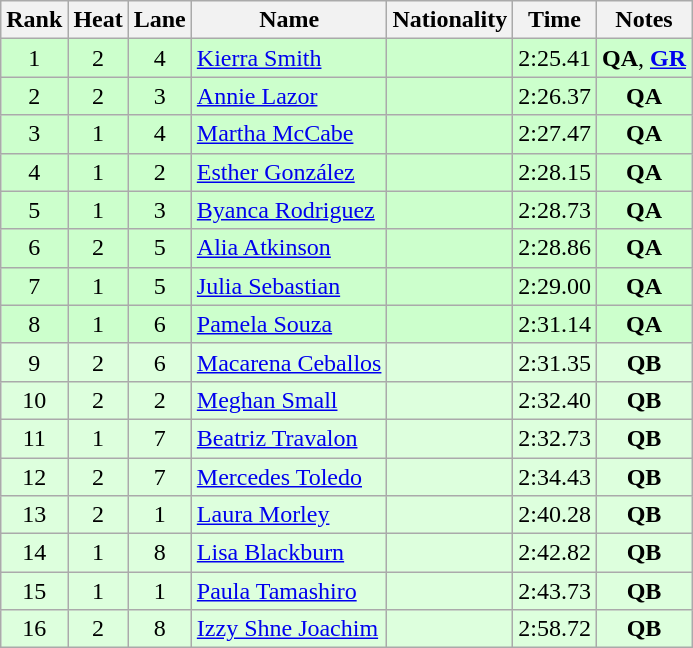<table class="wikitable sortable" style="text-align:center">
<tr>
<th>Rank</th>
<th>Heat</th>
<th>Lane</th>
<th>Name</th>
<th>Nationality</th>
<th>Time</th>
<th>Notes</th>
</tr>
<tr bgcolor=ccffcc>
<td>1</td>
<td>2</td>
<td>4</td>
<td align=left><a href='#'>Kierra Smith</a></td>
<td align=left></td>
<td>2:25.41</td>
<td><strong>QA</strong>, <strong><a href='#'>GR</a></strong></td>
</tr>
<tr bgcolor=ccffcc>
<td>2</td>
<td>2</td>
<td>3</td>
<td align=left><a href='#'>Annie Lazor</a></td>
<td align=left></td>
<td>2:26.37</td>
<td><strong>QA</strong></td>
</tr>
<tr bgcolor=ccffcc>
<td>3</td>
<td>1</td>
<td>4</td>
<td align=left><a href='#'>Martha McCabe</a></td>
<td align=left></td>
<td>2:27.47</td>
<td><strong>QA</strong></td>
</tr>
<tr bgcolor=ccffcc>
<td>4</td>
<td>1</td>
<td>2</td>
<td align=left><a href='#'>Esther González</a></td>
<td align=left></td>
<td>2:28.15</td>
<td><strong>QA</strong></td>
</tr>
<tr bgcolor=ccffcc>
<td>5</td>
<td>1</td>
<td>3</td>
<td align=left><a href='#'>Byanca Rodriguez</a></td>
<td align=left></td>
<td>2:28.73</td>
<td><strong>QA</strong></td>
</tr>
<tr bgcolor=ccffcc>
<td>6</td>
<td>2</td>
<td>5</td>
<td align=left><a href='#'>Alia Atkinson</a></td>
<td align=left></td>
<td>2:28.86</td>
<td><strong>QA</strong></td>
</tr>
<tr bgcolor=ccffcc>
<td>7</td>
<td>1</td>
<td>5</td>
<td align=left><a href='#'>Julia Sebastian</a></td>
<td align=left></td>
<td>2:29.00</td>
<td><strong>QA</strong></td>
</tr>
<tr bgcolor=ccffcc>
<td>8</td>
<td>1</td>
<td>6</td>
<td align=left><a href='#'>Pamela Souza</a></td>
<td align=left></td>
<td>2:31.14</td>
<td><strong>QA</strong></td>
</tr>
<tr bgcolor=ddffdd>
<td>9</td>
<td>2</td>
<td>6</td>
<td align=left><a href='#'>Macarena Ceballos</a></td>
<td align=left></td>
<td>2:31.35</td>
<td><strong>QB</strong></td>
</tr>
<tr bgcolor=ddffdd>
<td>10</td>
<td>2</td>
<td>2</td>
<td align=left><a href='#'>Meghan Small</a></td>
<td align=left></td>
<td>2:32.40</td>
<td><strong>QB</strong></td>
</tr>
<tr bgcolor=ddffdd>
<td>11</td>
<td>1</td>
<td>7</td>
<td align=left><a href='#'>Beatriz Travalon</a></td>
<td align=left></td>
<td>2:32.73</td>
<td><strong>QB</strong></td>
</tr>
<tr bgcolor=ddffdd>
<td>12</td>
<td>2</td>
<td>7</td>
<td align=left><a href='#'>Mercedes Toledo</a></td>
<td align=left></td>
<td>2:34.43</td>
<td><strong>QB</strong></td>
</tr>
<tr bgcolor=ddffdd>
<td>13</td>
<td>2</td>
<td>1</td>
<td align=left><a href='#'>Laura Morley</a></td>
<td align=left></td>
<td>2:40.28</td>
<td><strong>QB</strong></td>
</tr>
<tr bgcolor=ddffdd>
<td>14</td>
<td>1</td>
<td>8</td>
<td align=left><a href='#'>Lisa Blackburn</a></td>
<td align=left></td>
<td>2:42.82</td>
<td><strong>QB</strong></td>
</tr>
<tr bgcolor=ddffdd>
<td>15</td>
<td>1</td>
<td>1</td>
<td align=left><a href='#'>Paula Tamashiro</a></td>
<td align=left></td>
<td>2:43.73</td>
<td><strong>QB</strong></td>
</tr>
<tr bgcolor=ddffdd>
<td>16</td>
<td>2</td>
<td>8</td>
<td align=left><a href='#'>Izzy Shne Joachim</a></td>
<td align=left></td>
<td>2:58.72</td>
<td><strong>QB</strong></td>
</tr>
</table>
